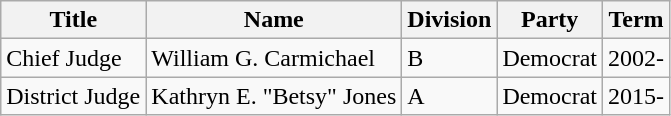<table class = "wikitable">
<tr>
<th>Title</th>
<th>Name</th>
<th>Division</th>
<th>Party</th>
<th>Term</th>
</tr>
<tr>
<td>Chief Judge</td>
<td>William G. Carmichael</td>
<td>B</td>
<td>Democrat</td>
<td>2002-</td>
</tr>
<tr>
<td>District Judge</td>
<td>Kathryn E. "Betsy" Jones</td>
<td>A</td>
<td>Democrat</td>
<td>2015-</td>
</tr>
</table>
